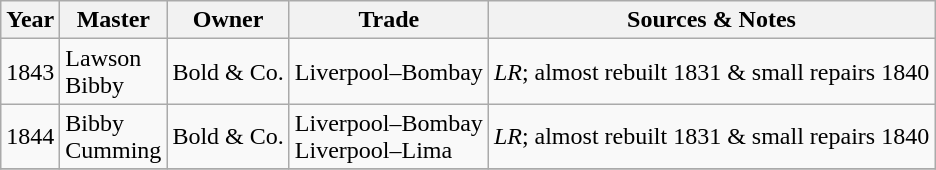<table class=" wikitable">
<tr>
<th>Year</th>
<th>Master</th>
<th>Owner</th>
<th>Trade</th>
<th>Sources &  Notes</th>
</tr>
<tr>
<td>1843</td>
<td>Lawson<br>Bibby</td>
<td>Bold & Co.</td>
<td>Liverpool–Bombay</td>
<td><em>LR</em>; almost rebuilt 1831 & small repairs 1840</td>
</tr>
<tr>
<td>1844</td>
<td>Bibby<br>Cumming</td>
<td>Bold & Co.</td>
<td>Liverpool–Bombay<br>Liverpool–Lima</td>
<td><em>LR</em>; almost rebuilt 1831 & small repairs 1840</td>
</tr>
<tr>
</tr>
</table>
